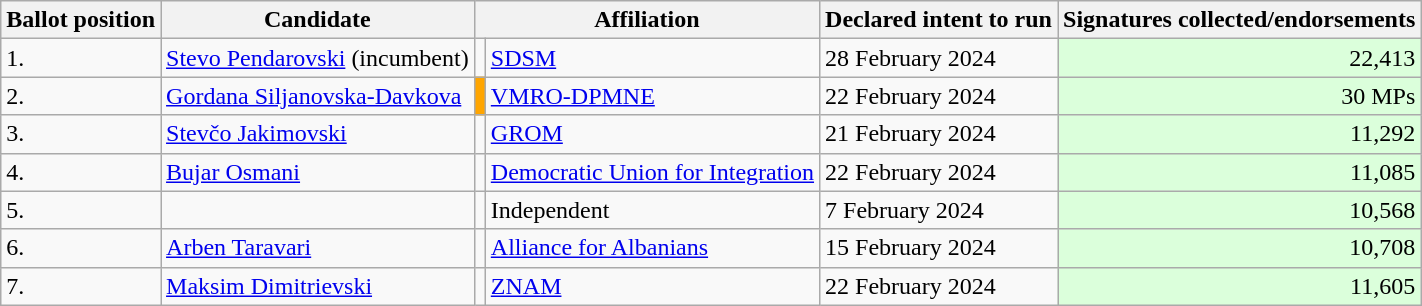<table class="wikitable sortable">
<tr>
<th>Ballot position</th>
<th>Candidate</th>
<th colspan=2>Affiliation</th>
<th>Declared intent to run</th>
<th>Signatures collected/endorsements</th>
</tr>
<tr>
<td>1.</td>
<td><a href='#'>Stevo Pendarovski</a> (incumbent)</td>
<td bgcolor=></td>
<td><a href='#'>SDSM</a></td>
<td>28 February 2024</td>
<td align="right" bgcolor="#dbffdb">22,413</td>
</tr>
<tr>
<td>2.</td>
<td><a href='#'>Gordana Siljanovska-Davkova</a></td>
<td bgcolor=#FFA500></td>
<td><a href='#'>VMRO-DPMNE</a></td>
<td>22 February 2024</td>
<td align="right" bgcolor="#dbffdb">30 MPs</td>
</tr>
<tr>
<td>3.</td>
<td><a href='#'>Stevčo Jakimovski</a></td>
<td bgcolor=></td>
<td><a href='#'>GROM</a></td>
<td>21 February 2024</td>
<td align="right" bgcolor="#dbffdb">11,292</td>
</tr>
<tr>
<td>4.</td>
<td><a href='#'>Bujar Osmani</a></td>
<td bgcolor=></td>
<td><a href='#'>Democratic Union for Integration</a></td>
<td>22 February 2024</td>
<td align="right" bgcolor="#dbffdb">11,085</td>
</tr>
<tr>
<td>5.</td>
<td></td>
<td bgcolor=></td>
<td>Independent</td>
<td>7 February 2024</td>
<td align="right" bgcolor="#dbffdb">10,568</td>
</tr>
<tr>
<td>6.</td>
<td><a href='#'>Arben Taravari</a></td>
<td bgcolor=></td>
<td><a href='#'>Alliance for Albanians</a></td>
<td>15 February 2024</td>
<td align="right" bgcolor="#dbffdb">10,708</td>
</tr>
<tr>
<td>7.</td>
<td><a href='#'>Maksim Dimitrievski</a></td>
<td bgcolor=></td>
<td><a href='#'>ZNAM</a></td>
<td>22 February 2024</td>
<td align="right" bgcolor="#dbffdb">11,605</td>
</tr>
</table>
